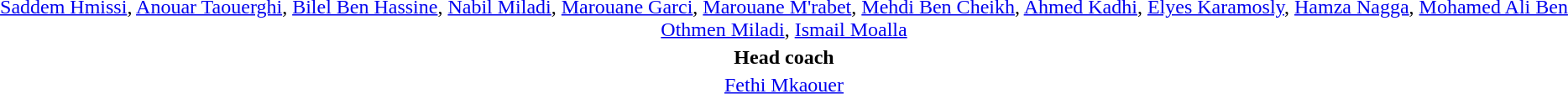<table style="text-align: center; margin-top: 2em; margin-left: auto; margin-right: auto">
<tr>
<td><a href='#'>Saddem Hmissi</a>, <a href='#'>Anouar Taouerghi</a>, <a href='#'>Bilel Ben Hassine</a>, <a href='#'>Nabil Miladi</a>, <a href='#'>Marouane Garci</a>, <a href='#'>Marouane M'rabet</a>, <a href='#'>Mehdi Ben Cheikh</a>, <a href='#'>Ahmed Kadhi</a>, <a href='#'>Elyes Karamosly</a>, <a href='#'>Hamza Nagga</a>, <a href='#'>Mohamed Ali Ben Othmen Miladi</a>, <a href='#'>Ismail Moalla</a></td>
</tr>
<tr>
<td><strong>Head coach</strong></td>
</tr>
<tr>
<td><a href='#'>Fethi Mkaouer</a></td>
</tr>
</table>
